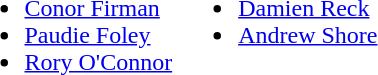<table>
<tr style="vertical-align:top">
<td><br><ul><li><a href='#'>Conor Firman</a></li><li><a href='#'>Paudie Foley</a></li><li><a href='#'>Rory O'Connor</a></li></ul></td>
<td><br><ul><li><a href='#'>Damien Reck</a></li><li><a href='#'>Andrew Shore</a></li></ul></td>
</tr>
</table>
